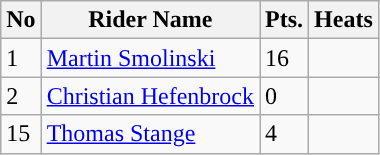<table class="wikitable">
<tr style="background-color:">
<th>No</th>
<th>Rider Name</th>
<th>Pts.</th>
<th>Heats</th>
</tr>
<tr>
<td>1</td>
<td><a href='#'>Martin Smolinski</a></td>
<td>16</td>
<td></td>
</tr>
<tr>
<td>2</td>
<td><a href='#'>Christian Hefenbrock</a></td>
<td>0</td>
<td></td>
</tr>
<tr>
<td>15</td>
<td><a href='#'>Thomas Stange</a></td>
<td>4</td>
<td></td>
</tr>
</table>
